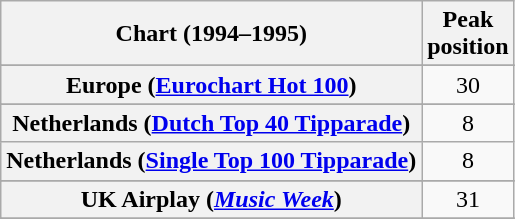<table class="wikitable sortable plainrowheaders" style="text-align:center">
<tr>
<th>Chart (1994–1995)</th>
<th>Peak<br>position</th>
</tr>
<tr>
</tr>
<tr>
<th scope="row">Europe (<a href='#'>Eurochart Hot 100</a>)</th>
<td>30</td>
</tr>
<tr>
</tr>
<tr>
<th scope="row">Netherlands (<a href='#'>Dutch Top 40 Tipparade</a>)</th>
<td>8</td>
</tr>
<tr>
<th scope="row">Netherlands (<a href='#'>Single Top 100 Tipparade</a>)</th>
<td>8</td>
</tr>
<tr>
</tr>
<tr>
</tr>
<tr>
</tr>
<tr>
<th scope="row">UK Airplay (<em><a href='#'>Music Week</a></em>)</th>
<td>31</td>
</tr>
<tr>
</tr>
<tr>
</tr>
<tr>
</tr>
</table>
